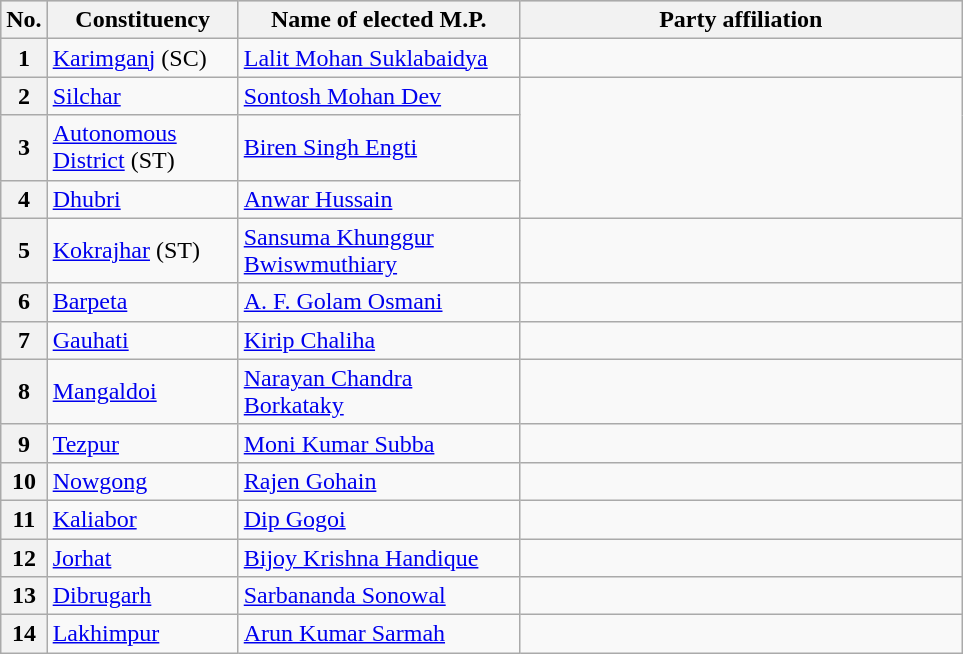<table class="wikitable">
<tr style="background:#ccc; text-align:center;">
<th>No.</th>
<th style="width:120px">Constituency</th>
<th style="width:180px">Name of elected M.P.</th>
<th colspan="2" style="width:18em">Party affiliation</th>
</tr>
<tr>
<th>1</th>
<td><a href='#'>Karimganj</a> (SC)</td>
<td><a href='#'>Lalit Mohan Suklabaidya</a></td>
<td></td>
</tr>
<tr>
<th>2</th>
<td><a href='#'>Silchar</a></td>
<td><a href='#'>Sontosh Mohan Dev</a></td>
</tr>
<tr>
<th>3</th>
<td><a href='#'>Autonomous District</a> (ST)</td>
<td><a href='#'>Biren Singh Engti</a></td>
</tr>
<tr>
<th>4</th>
<td><a href='#'>Dhubri</a></td>
<td><a href='#'>Anwar Hussain</a></td>
</tr>
<tr>
<th>5</th>
<td><a href='#'>Kokrajhar</a> (ST)</td>
<td><a href='#'>Sansuma Khunggur Bwiswmuthiary</a></td>
<td></td>
</tr>
<tr>
<th>6</th>
<td><a href='#'>Barpeta</a></td>
<td><a href='#'>A. F. Golam Osmani</a></td>
<td></td>
</tr>
<tr>
<th>7</th>
<td><a href='#'>Gauhati</a></td>
<td><a href='#'>Kirip Chaliha</a></td>
</tr>
<tr>
<th>8</th>
<td><a href='#'>Mangaldoi</a></td>
<td><a href='#'>Narayan Chandra Borkataky</a></td>
<td></td>
</tr>
<tr>
<th>9</th>
<td><a href='#'>Tezpur</a></td>
<td><a href='#'>Moni Kumar Subba</a></td>
<td></td>
</tr>
<tr>
<th>10</th>
<td><a href='#'>Nowgong</a></td>
<td><a href='#'>Rajen Gohain</a></td>
<td></td>
</tr>
<tr>
<th>11</th>
<td><a href='#'>Kaliabor</a></td>
<td><a href='#'>Dip Gogoi</a></td>
<td></td>
</tr>
<tr>
<th>12</th>
<td><a href='#'>Jorhat</a></td>
<td><a href='#'>Bijoy Krishna Handique</a></td>
</tr>
<tr>
<th>13</th>
<td><a href='#'>Dibrugarh</a></td>
<td><a href='#'>Sarbananda Sonowal</a></td>
<td></td>
</tr>
<tr>
<th>14</th>
<td><a href='#'>Lakhimpur</a></td>
<td><a href='#'>Arun Kumar Sarmah</a></td>
</tr>
</table>
